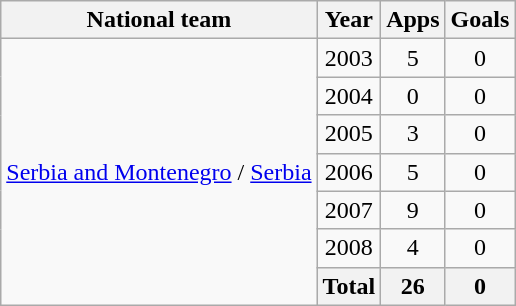<table class="wikitable" style="text-align:center">
<tr>
<th>National team</th>
<th>Year</th>
<th>Apps</th>
<th>Goals</th>
</tr>
<tr>
<td rowspan="7"><a href='#'>Serbia and Montenegro</a> / <a href='#'>Serbia</a></td>
<td>2003</td>
<td>5</td>
<td>0</td>
</tr>
<tr>
<td>2004</td>
<td>0</td>
<td>0</td>
</tr>
<tr>
<td>2005</td>
<td>3</td>
<td>0</td>
</tr>
<tr>
<td>2006</td>
<td>5</td>
<td>0</td>
</tr>
<tr>
<td>2007</td>
<td>9</td>
<td>0</td>
</tr>
<tr>
<td>2008</td>
<td>4</td>
<td>0</td>
</tr>
<tr>
<th>Total</th>
<th>26</th>
<th>0</th>
</tr>
</table>
